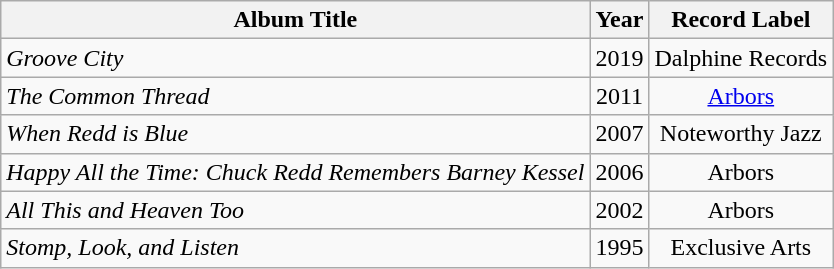<table class="wikitable">
<tr>
<th>Album Title</th>
<th>Year</th>
<th>Record Label</th>
</tr>
<tr align=center>
<td align=left><em>Groove City</em></td>
<td>2019</td>
<td>Dalphine Records</td>
</tr>
<tr align=center>
<td align=left><em>The Common Thread </em></td>
<td>2011</td>
<td><a href='#'>Arbors</a></td>
</tr>
<tr align=center>
<td align=left><em>When Redd is Blue</em></td>
<td>2007</td>
<td>Noteworthy Jazz</td>
</tr>
<tr align=center>
<td align=left><em>Happy All the Time: Chuck Redd Remembers Barney Kessel</em></td>
<td>2006</td>
<td>Arbors</td>
</tr>
<tr align=center>
<td align=left><em>All This and Heaven Too</em></td>
<td>2002</td>
<td>Arbors</td>
</tr>
<tr align=center>
<td align=left><em>Stomp, Look, and Listen</em></td>
<td>1995</td>
<td>Exclusive Arts</td>
</tr>
</table>
